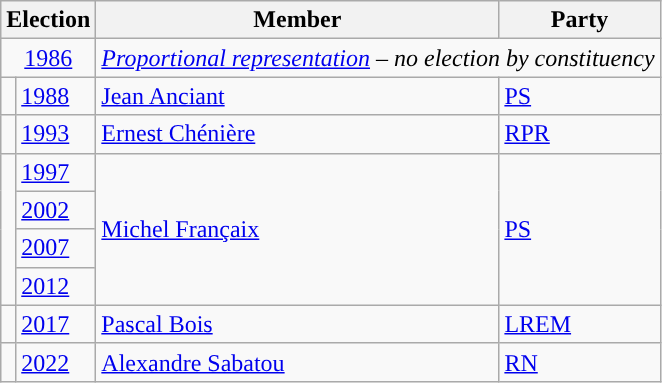<table class="wikitable">
<tr>
<th colspan="2">Election</th>
<th>Member</th>
<th>Party</th>
</tr>
<tr>
<td colspan="2" align="center"><a href='#'>1986</a></td>
<td colspan="2"><em><a href='#'>Proportional representation</a> – no election by constituency</em></td>
</tr>
<tr>
<td style="color:inherit;background-color: "></td>
<td><a href='#'>1988</a></td>
<td><a href='#'>Jean Anciant</a></td>
<td><a href='#'>PS</a></td>
</tr>
<tr>
<td style="color:inherit;background-color: "></td>
<td><a href='#'>1993</a></td>
<td><a href='#'>Ernest Chénière</a></td>
<td><a href='#'>RPR</a></td>
</tr>
<tr>
<td rowspan="4" style="color:inherit;background-color: "></td>
<td><a href='#'>1997</a></td>
<td rowspan="4"><a href='#'>Michel Françaix</a></td>
<td rowspan="4"><a href='#'>PS</a></td>
</tr>
<tr>
<td><a href='#'>2002</a></td>
</tr>
<tr>
<td><a href='#'>2007</a></td>
</tr>
<tr>
<td><a href='#'>2012</a></td>
</tr>
<tr>
<td style="color:inherit;background-color: "></td>
<td><a href='#'>2017</a></td>
<td><a href='#'>Pascal Bois</a></td>
<td><a href='#'>LREM</a></td>
</tr>
<tr>
<td style="color:inherit;background-color: "></td>
<td><a href='#'>2022</a></td>
<td><a href='#'>Alexandre Sabatou</a></td>
<td><a href='#'>RN</a></td>
</tr>
</table>
